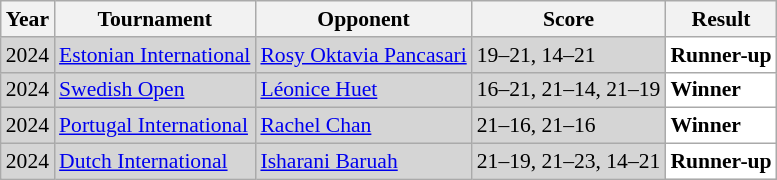<table class="sortable wikitable" style="font-size: 90%;">
<tr>
<th>Year</th>
<th>Tournament</th>
<th>Opponent</th>
<th>Score</th>
<th>Result</th>
</tr>
<tr style="background:#D5D5D5">
<td align="center">2024</td>
<td align="left"><a href='#'>Estonian International</a></td>
<td align="left"> <a href='#'>Rosy Oktavia Pancasari</a></td>
<td align="left">19–21, 14–21</td>
<td style="text-align:left; background:white"> <strong>Runner-up</strong></td>
</tr>
<tr style="background:#D5D5D5">
<td align="center">2024</td>
<td align="left"><a href='#'>Swedish Open</a></td>
<td align="left"> <a href='#'>Léonice Huet</a></td>
<td align="left">16–21, 21–14, 21–19</td>
<td style="text-align:left; background:white"> <strong>Winner</strong></td>
</tr>
<tr style="background:#D5D5D5">
<td align="center">2024</td>
<td align="left"><a href='#'>Portugal International</a></td>
<td align="left"> <a href='#'>Rachel Chan</a></td>
<td align="left">21–16, 21–16</td>
<td style="text-align:left; background:white"> <strong>Winner</strong></td>
</tr>
<tr style="background:#D5D5D5">
<td align="center">2024</td>
<td align="left"><a href='#'>Dutch International</a></td>
<td align="left"> <a href='#'>Isharani Baruah</a></td>
<td align="left">21–19, 21–23, 14–21</td>
<td style="text-align:left; background:white"> <strong>Runner-up</strong></td>
</tr>
</table>
